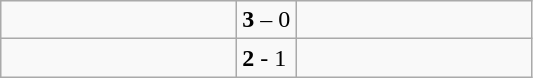<table class="wikitable">
<tr>
<td width=150></td>
<td><strong>3</strong> – 0</td>
<td width=150></td>
</tr>
<tr>
<td></td>
<td><strong>2</strong> - 1</td>
<td></td>
</tr>
</table>
